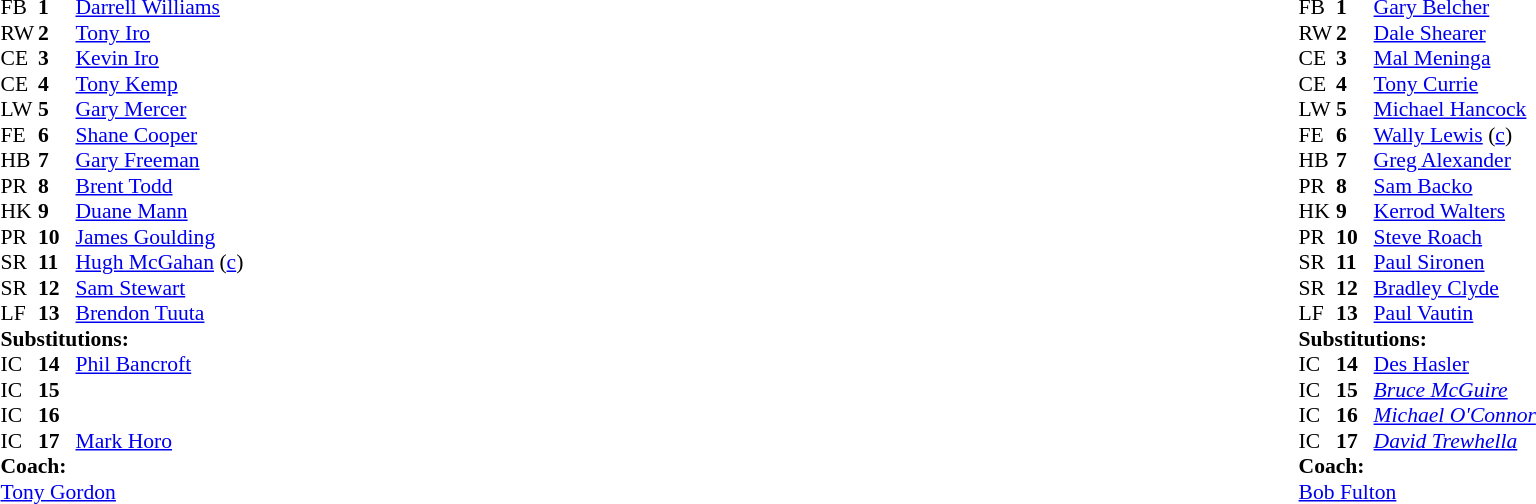<table width="100%">
<tr>
<td valign="top" width="50%"><br><table style="font-size: 90%" cellspacing="0" cellpadding="0">
<tr>
<th width="25"></th>
<th width="25"></th>
</tr>
<tr>
<td>FB</td>
<td><strong>1</strong></td>
<td><a href='#'>Darrell Williams</a></td>
</tr>
<tr>
<td>RW</td>
<td><strong>2</strong></td>
<td><a href='#'>Tony Iro</a></td>
</tr>
<tr>
<td>CE</td>
<td><strong>3</strong></td>
<td><a href='#'>Kevin Iro</a></td>
</tr>
<tr>
<td>CE</td>
<td><strong>4</strong></td>
<td><a href='#'>Tony Kemp</a></td>
</tr>
<tr>
<td>LW</td>
<td><strong>5</strong></td>
<td><a href='#'>Gary Mercer</a></td>
</tr>
<tr>
<td>FE</td>
<td><strong>6</strong></td>
<td><a href='#'>Shane Cooper</a></td>
</tr>
<tr>
<td>HB</td>
<td><strong>7</strong></td>
<td><a href='#'>Gary Freeman</a></td>
</tr>
<tr>
<td>PR</td>
<td><strong>8</strong></td>
<td><a href='#'>Brent Todd</a></td>
</tr>
<tr>
<td>HK</td>
<td><strong>9</strong></td>
<td><a href='#'>Duane Mann</a></td>
</tr>
<tr>
<td>PR</td>
<td><strong>10</strong></td>
<td><a href='#'>James Goulding</a></td>
</tr>
<tr>
<td>SR</td>
<td><strong>11</strong></td>
<td><a href='#'>Hugh McGahan</a> (<a href='#'>c</a>)</td>
</tr>
<tr>
<td>SR</td>
<td><strong>12</strong></td>
<td><a href='#'>Sam Stewart</a></td>
</tr>
<tr>
<td>LF</td>
<td><strong>13</strong></td>
<td><a href='#'>Brendon Tuuta</a></td>
</tr>
<tr>
<td colspan=3><strong>Substitutions:</strong></td>
</tr>
<tr>
<td>IC</td>
<td><strong>14</strong></td>
<td><a href='#'>Phil Bancroft</a></td>
</tr>
<tr>
<td>IC</td>
<td><strong>15</strong></td>
<td></td>
</tr>
<tr>
<td>IC</td>
<td><strong>16</strong></td>
<td></td>
</tr>
<tr>
<td>IC</td>
<td><strong>17</strong></td>
<td><a href='#'>Mark Horo</a></td>
</tr>
<tr>
<td colspan=3><strong>Coach:</strong></td>
</tr>
<tr>
<td colspan="4"> <a href='#'>Tony Gordon</a></td>
</tr>
</table>
</td>
<td valign="top" width="50%"><br><table style="font-size: 90%" cellspacing="0" cellpadding="0" align="center">
<tr>
<th width="25"></th>
<th width="25"></th>
</tr>
<tr>
<td>FB</td>
<td><strong>1</strong></td>
<td><a href='#'>Gary Belcher</a></td>
</tr>
<tr>
<td>RW</td>
<td><strong>2</strong></td>
<td><a href='#'>Dale Shearer</a></td>
</tr>
<tr>
<td>CE</td>
<td><strong>3</strong></td>
<td><a href='#'>Mal Meninga</a></td>
</tr>
<tr>
<td>CE</td>
<td><strong>4</strong></td>
<td><a href='#'>Tony Currie</a></td>
</tr>
<tr>
<td>LW</td>
<td><strong>5</strong></td>
<td><a href='#'>Michael Hancock</a></td>
</tr>
<tr>
<td>FE</td>
<td><strong>6</strong></td>
<td><a href='#'>Wally Lewis</a> (<a href='#'>c</a>)</td>
</tr>
<tr>
<td>HB</td>
<td><strong>7</strong></td>
<td><a href='#'>Greg Alexander</a></td>
</tr>
<tr>
<td>PR</td>
<td><strong>8</strong></td>
<td><a href='#'>Sam Backo</a></td>
</tr>
<tr>
<td>HK</td>
<td><strong>9</strong></td>
<td><a href='#'>Kerrod Walters</a></td>
</tr>
<tr>
<td>PR</td>
<td><strong>10</strong></td>
<td><a href='#'>Steve Roach</a></td>
</tr>
<tr>
<td>SR</td>
<td><strong>11</strong></td>
<td><a href='#'>Paul Sironen</a></td>
</tr>
<tr>
<td>SR</td>
<td><strong>12</strong></td>
<td><a href='#'>Bradley Clyde</a></td>
</tr>
<tr>
<td>LF</td>
<td><strong>13</strong></td>
<td><a href='#'>Paul Vautin</a></td>
</tr>
<tr>
<td colspan=3><strong>Substitutions:</strong></td>
</tr>
<tr>
<td>IC</td>
<td><strong>14</strong></td>
<td><a href='#'>Des Hasler</a></td>
</tr>
<tr>
<td>IC</td>
<td><strong>15</strong></td>
<td><em><a href='#'>Bruce McGuire</a></em></td>
</tr>
<tr>
<td>IC</td>
<td><strong>16</strong></td>
<td><em><a href='#'>Michael O'Connor</a></em></td>
</tr>
<tr>
<td>IC</td>
<td><strong>17</strong></td>
<td><em><a href='#'>David Trewhella</a></em></td>
</tr>
<tr>
<td colspan=3><strong>Coach:</strong></td>
</tr>
<tr>
<td colspan="4"> <a href='#'>Bob Fulton</a></td>
</tr>
</table>
</td>
</tr>
</table>
